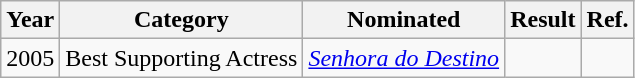<table class="wikitable">
<tr>
<th>Year</th>
<th>Category</th>
<th>Nominated</th>
<th>Result</th>
<th>Ref.</th>
</tr>
<tr>
<td>2005</td>
<td>Best Supporting Actress</td>
<td><em><a href='#'>Senhora do Destino</a></em></td>
<td></td>
<td></td>
</tr>
</table>
